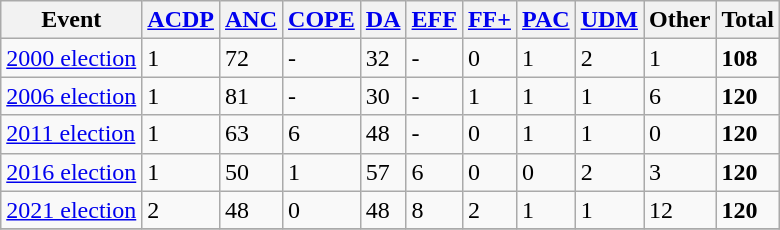<table class="wikitable">
<tr>
<th>Event</th>
<th><a href='#'>ACDP</a></th>
<th><a href='#'>ANC</a></th>
<th><a href='#'>COPE</a></th>
<th><a href='#'>DA</a></th>
<th><a href='#'>EFF</a></th>
<th><a href='#'>FF+</a></th>
<th><a href='#'>PAC</a></th>
<th><a href='#'>UDM</a></th>
<th>Other</th>
<th>Total</th>
</tr>
<tr>
<td><a href='#'>2000 election</a></td>
<td>1</td>
<td>72</td>
<td>-</td>
<td>32</td>
<td>-</td>
<td>0</td>
<td>1</td>
<td>2</td>
<td>1</td>
<td><strong>108</strong></td>
</tr>
<tr>
<td><a href='#'>2006 election</a></td>
<td>1</td>
<td>81</td>
<td>-</td>
<td>30</td>
<td>-</td>
<td>1</td>
<td>1</td>
<td>1</td>
<td>6</td>
<td><strong>120</strong></td>
</tr>
<tr>
<td><a href='#'>2011 election</a></td>
<td>1</td>
<td>63</td>
<td>6</td>
<td>48</td>
<td>-</td>
<td>0</td>
<td>1</td>
<td>1</td>
<td>0</td>
<td><strong>120</strong></td>
</tr>
<tr>
<td><a href='#'>2016 election</a></td>
<td>1</td>
<td>50</td>
<td>1</td>
<td>57</td>
<td>6</td>
<td>0</td>
<td>0</td>
<td>2</td>
<td>3</td>
<td><strong>120</strong></td>
</tr>
<tr>
<td><a href='#'>2021 election</a></td>
<td>2</td>
<td>48</td>
<td>0</td>
<td>48</td>
<td>8</td>
<td>2</td>
<td>1</td>
<td>1</td>
<td>12</td>
<td><strong>120</strong></td>
</tr>
<tr>
</tr>
</table>
